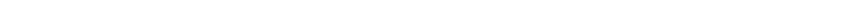<table style="width:88%; text-align:center;">
<tr style="color:white;">
<td style="background:"><strong>2</strong></td>
<td style="background:"><strong>30</strong></td>
</tr>
</table>
